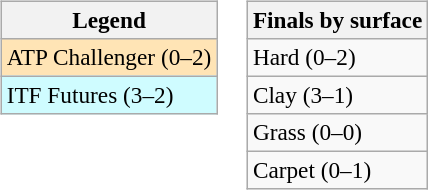<table>
<tr valign=top>
<td><br><table class=wikitable style=font-size:97%>
<tr>
<th>Legend</th>
</tr>
<tr bgcolor=moccasin>
<td>ATP Challenger (0–2)</td>
</tr>
<tr bgcolor=cffcff>
<td>ITF Futures (3–2)</td>
</tr>
</table>
</td>
<td><br><table class=wikitable style=font-size:97%>
<tr>
<th>Finals by surface</th>
</tr>
<tr>
<td>Hard (0–2)</td>
</tr>
<tr>
<td>Clay (3–1)</td>
</tr>
<tr>
<td>Grass (0–0)</td>
</tr>
<tr>
<td>Carpet (0–1)</td>
</tr>
</table>
</td>
</tr>
</table>
